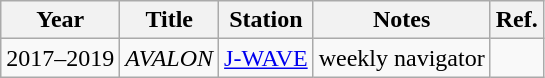<table class="wikitable">
<tr>
<th>Year</th>
<th>Title</th>
<th>Station</th>
<th>Notes</th>
<th>Ref.</th>
</tr>
<tr>
<td>2017–2019</td>
<td><em>AVALON</em></td>
<td><a href='#'>J-WAVE</a></td>
<td>weekly navigator</td>
<td></td>
</tr>
</table>
